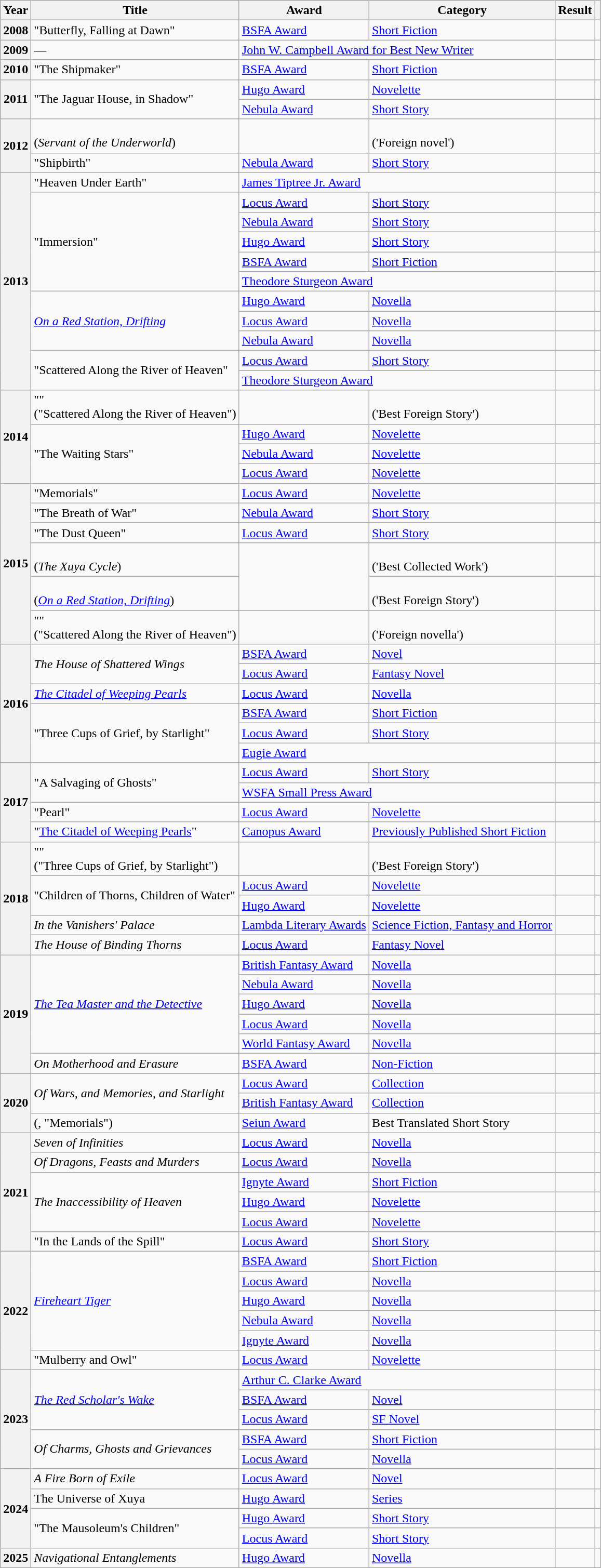<table class="wikitable sortable">
<tr>
<th>Year</th>
<th>Title</th>
<th>Award</th>
<th>Category</th>
<th>Result</th>
<th></th>
</tr>
<tr>
<th>2008</th>
<td>"Butterfly, Falling at Dawn"</td>
<td><a href='#'>BSFA Award</a></td>
<td><a href='#'>Short Fiction</a></td>
<td></td>
<td></td>
</tr>
<tr>
<th>2009</th>
<td>—</td>
<td colspan="2"><a href='#'>John W. Campbell Award for Best New Writer</a></td>
<td></td>
<td></td>
</tr>
<tr>
<th>2010</th>
<td>"The Shipmaker"</td>
<td><a href='#'>BSFA Award</a></td>
<td><a href='#'>Short Fiction</a></td>
<td></td>
<td></td>
</tr>
<tr>
<th rowspan="2">2011</th>
<td rowspan="2">"The Jaguar House, in Shadow"</td>
<td><a href='#'>Hugo Award</a></td>
<td><a href='#'>Novelette</a></td>
<td></td>
<td></td>
</tr>
<tr>
<td><a href='#'>Nebula Award</a></td>
<td><a href='#'>Short Story</a></td>
<td></td>
<td></td>
</tr>
<tr>
<th rowspan="2">2012</th>
<td><br>(<em>Servant of the Underworld</em>)</td>
<td></td>
<td><br>('Foreign novel')</td>
<td></td>
<td></td>
</tr>
<tr>
<td>"Shipbirth"</td>
<td><a href='#'>Nebula Award</a></td>
<td><a href='#'>Short Story</a></td>
<td></td>
<td></td>
</tr>
<tr>
<th rowspan="11">2013</th>
<td>"Heaven Under Earth"</td>
<td colspan="2"><a href='#'>James Tiptree Jr. Award</a></td>
<td></td>
<td></td>
</tr>
<tr>
<td rowspan="5">"Immersion"</td>
<td><a href='#'>Locus Award</a></td>
<td><a href='#'>Short Story</a></td>
<td></td>
<td></td>
</tr>
<tr>
<td><a href='#'>Nebula Award</a></td>
<td><a href='#'>Short Story</a></td>
<td></td>
<td></td>
</tr>
<tr>
<td><a href='#'>Hugo Award</a></td>
<td><a href='#'>Short Story</a></td>
<td></td>
<td></td>
</tr>
<tr>
<td><a href='#'>BSFA Award</a></td>
<td><a href='#'>Short Fiction</a></td>
<td></td>
<td></td>
</tr>
<tr>
<td colspan="2"><a href='#'>Theodore Sturgeon Award</a></td>
<td></td>
<td></td>
</tr>
<tr>
<td rowspan="3"><em><a href='#'>On a Red Station, Drifting</a></em></td>
<td><a href='#'>Hugo Award</a></td>
<td><a href='#'>Novella</a></td>
<td></td>
<td></td>
</tr>
<tr>
<td><a href='#'>Locus Award</a></td>
<td><a href='#'>Novella</a></td>
<td></td>
<td></td>
</tr>
<tr>
<td><a href='#'>Nebula Award</a></td>
<td><a href='#'>Novella</a></td>
<td></td>
<td></td>
</tr>
<tr>
<td rowspan="2">"Scattered Along the River of Heaven"</td>
<td><a href='#'>Locus Award</a></td>
<td><a href='#'>Short Story</a></td>
<td></td>
<td></td>
</tr>
<tr>
<td colspan="2"><a href='#'>Theodore Sturgeon Award</a></td>
<td></td>
<td></td>
</tr>
<tr>
<th rowspan="4">2014</th>
<td>""<br>("Scattered Along the River of Heaven")</td>
<td></td>
<td><br>('Best Foreign Story')</td>
<td></td>
<td></td>
</tr>
<tr>
<td rowspan="3">"The Waiting Stars"</td>
<td><a href='#'>Hugo Award</a></td>
<td><a href='#'>Novelette</a></td>
<td></td>
<td></td>
</tr>
<tr>
<td><a href='#'>Nebula Award</a></td>
<td><a href='#'>Novelette</a></td>
<td></td>
<td></td>
</tr>
<tr>
<td><a href='#'>Locus Award</a></td>
<td><a href='#'>Novelette</a></td>
<td></td>
<td></td>
</tr>
<tr>
<th rowspan="6">2015</th>
<td>"Memorials"</td>
<td><a href='#'>Locus Award</a></td>
<td><a href='#'>Novelette</a></td>
<td></td>
<td></td>
</tr>
<tr>
<td>"The Breath of War"</td>
<td><a href='#'>Nebula Award</a></td>
<td><a href='#'>Short Story</a></td>
<td></td>
<td></td>
</tr>
<tr>
<td>"The Dust Queen"</td>
<td><a href='#'>Locus Award</a></td>
<td><a href='#'>Short Story</a></td>
<td></td>
<td></td>
</tr>
<tr>
<td><br>(<em>The Xuya Cycle</em>)</td>
<td rowspan="2"></td>
<td><br>('Best Collected Work')</td>
<td></td>
<td></td>
</tr>
<tr>
<td><br>(<em><a href='#'>On a Red Station, Drifting</a></em>)</td>
<td><br>('Best Foreign Story')</td>
<td></td>
<td></td>
</tr>
<tr>
<td>""<br>("Scattered Along the River of Heaven")</td>
<td></td>
<td><br>('Foreign novella')</td>
<td></td>
<td></td>
</tr>
<tr>
<th rowspan="6">2016</th>
<td rowspan="2"><em>The House of Shattered Wings</em></td>
<td><a href='#'>BSFA Award</a></td>
<td><a href='#'>Novel</a></td>
<td></td>
<td></td>
</tr>
<tr>
<td><a href='#'>Locus Award</a></td>
<td><a href='#'>Fantasy Novel</a></td>
<td></td>
<td></td>
</tr>
<tr>
<td><em><a href='#'>The Citadel of Weeping Pearls</a></em></td>
<td><a href='#'>Locus Award</a></td>
<td><a href='#'>Novella</a></td>
<td></td>
<td></td>
</tr>
<tr>
<td rowspan="3">"Three Cups of Grief, by Starlight"</td>
<td><a href='#'>BSFA Award</a></td>
<td><a href='#'>Short Fiction</a></td>
<td></td>
<td></td>
</tr>
<tr>
<td><a href='#'>Locus Award</a></td>
<td><a href='#'>Short Story</a></td>
<td></td>
<td></td>
</tr>
<tr>
<td colspan="2"><a href='#'>Eugie Award</a></td>
<td></td>
<td></td>
</tr>
<tr>
<th rowspan="4">2017</th>
<td rowspan="2">"A Salvaging of Ghosts"</td>
<td><a href='#'>Locus Award</a></td>
<td><a href='#'>Short Story</a></td>
<td></td>
<td></td>
</tr>
<tr>
<td colspan="2"><a href='#'>WSFA Small Press Award</a></td>
<td></td>
<td></td>
</tr>
<tr>
<td>"Pearl"</td>
<td><a href='#'>Locus Award</a></td>
<td><a href='#'>Novelette</a></td>
<td></td>
<td></td>
</tr>
<tr>
<td>"<a href='#'>The Citadel of Weeping Pearls</a>"</td>
<td><a href='#'>Canopus Award</a></td>
<td><a href='#'>Previously Published Short Fiction</a></td>
<td></td>
<td></td>
</tr>
<tr>
<th rowspan="5">2018</th>
<td>""<br>("Three Cups of Grief, by Starlight")</td>
<td></td>
<td><br>('Best Foreign Story')</td>
<td></td>
<td></td>
</tr>
<tr>
<td rowspan="2">"Children of Thorns, Children of Water"</td>
<td><a href='#'>Locus Award</a></td>
<td><a href='#'>Novelette</a></td>
<td></td>
<td></td>
</tr>
<tr>
<td><a href='#'>Hugo Award</a></td>
<td><a href='#'>Novelette</a></td>
<td></td>
<td></td>
</tr>
<tr>
<td><em>In the Vanishers' Palace</em></td>
<td><a href='#'>Lambda Literary Awards</a></td>
<td><a href='#'>Science Fiction, Fantasy and Horror</a></td>
<td></td>
<td></td>
</tr>
<tr>
<td><em>The House of Binding Thorns</em></td>
<td><a href='#'>Locus Award</a></td>
<td><a href='#'>Fantasy Novel</a></td>
<td></td>
<td></td>
</tr>
<tr>
<th rowspan="6">2019</th>
<td rowspan="5"><em><a href='#'>The Tea Master and the Detective</a></em></td>
<td><a href='#'>British Fantasy Award</a></td>
<td><a href='#'>Novella</a></td>
<td></td>
<td></td>
</tr>
<tr>
<td><a href='#'>Nebula Award</a></td>
<td><a href='#'>Novella</a></td>
<td></td>
<td></td>
</tr>
<tr>
<td><a href='#'>Hugo Award</a></td>
<td><a href='#'>Novella</a></td>
<td></td>
<td></td>
</tr>
<tr>
<td><a href='#'>Locus Award</a></td>
<td><a href='#'>Novella</a></td>
<td></td>
<td></td>
</tr>
<tr>
<td><a href='#'>World Fantasy Award</a></td>
<td><a href='#'>Novella</a></td>
<td></td>
<td></td>
</tr>
<tr>
<td><em>On Motherhood and Erasure</em></td>
<td><a href='#'>BSFA Award</a></td>
<td><a href='#'>Non-Fiction</a></td>
<td></td>
<td></td>
</tr>
<tr>
<th rowspan="3">2020</th>
<td rowspan="2"><em>Of Wars, and Memories, and Starlight</em></td>
<td><a href='#'>Locus Award</a></td>
<td><a href='#'>Collection</a></td>
<td></td>
<td></td>
</tr>
<tr>
<td><a href='#'>British Fantasy Award</a></td>
<td><a href='#'>Collection</a></td>
<td></td>
<td></td>
</tr>
<tr>
<td> (, "Memorials")</td>
<td><a href='#'>Seiun Award</a></td>
<td>Best Translated Short Story</td>
<td></td>
<td></td>
</tr>
<tr>
<th rowspan="6">2021</th>
<td><em>Seven of Infinities</em></td>
<td><a href='#'>Locus Award</a></td>
<td><a href='#'>Novella</a></td>
<td></td>
<td></td>
</tr>
<tr>
<td><em>Of Dragons, Feasts and Murders</em></td>
<td><a href='#'>Locus Award</a></td>
<td><a href='#'>Novella</a></td>
<td></td>
<td></td>
</tr>
<tr>
<td rowspan="3"><em>The Inaccessibility of Heaven</em></td>
<td><a href='#'>Ignyte Award</a></td>
<td><a href='#'>Short Fiction</a></td>
<td></td>
<td></td>
</tr>
<tr>
<td><a href='#'>Hugo Award</a></td>
<td><a href='#'>Novelette</a></td>
<td></td>
<td></td>
</tr>
<tr>
<td><a href='#'>Locus Award</a></td>
<td><a href='#'>Novelette</a></td>
<td></td>
<td></td>
</tr>
<tr>
<td>"In the Lands of the Spill"</td>
<td><a href='#'>Locus Award</a></td>
<td><a href='#'>Short Story</a></td>
<td></td>
<td></td>
</tr>
<tr>
<th rowspan="6">2022</th>
<td rowspan="5"><em><a href='#'>Fireheart Tiger</a></em></td>
<td><a href='#'>BSFA Award</a></td>
<td><a href='#'>Short Fiction</a></td>
<td></td>
<td></td>
</tr>
<tr>
<td><a href='#'>Locus Award</a></td>
<td><a href='#'>Novella</a></td>
<td></td>
<td></td>
</tr>
<tr>
<td><a href='#'>Hugo Award</a></td>
<td><a href='#'>Novella</a></td>
<td></td>
<td></td>
</tr>
<tr>
<td><a href='#'>Nebula Award</a></td>
<td><a href='#'>Novella</a></td>
<td></td>
<td></td>
</tr>
<tr>
<td><a href='#'>Ignyte Award</a></td>
<td><a href='#'>Novella</a></td>
<td></td>
<td></td>
</tr>
<tr>
<td>"Mulberry and Owl"</td>
<td><a href='#'>Locus Award</a></td>
<td><a href='#'>Novelette</a></td>
<td></td>
<td></td>
</tr>
<tr>
<th rowspan="5">2023</th>
<td rowspan="3"><em><a href='#'>The Red Scholar's Wake</a></em></td>
<td colspan="2"><a href='#'>Arthur C. Clarke Award</a></td>
<td></td>
<td></td>
</tr>
<tr>
<td><a href='#'>BSFA Award</a></td>
<td><a href='#'>Novel</a></td>
<td></td>
<td></td>
</tr>
<tr>
<td><a href='#'>Locus Award</a></td>
<td><a href='#'>SF Novel</a></td>
<td></td>
<td></td>
</tr>
<tr>
<td rowspan="2"><em>Of Charms, Ghosts and Grievances</em></td>
<td><a href='#'>BSFA Award</a></td>
<td><a href='#'>Short Fiction</a></td>
<td></td>
<td></td>
</tr>
<tr>
<td><a href='#'>Locus Award</a></td>
<td><a href='#'>Novella</a></td>
<td></td>
<td></td>
</tr>
<tr>
<th rowspan="4">2024</th>
<td><em>A Fire Born of Exile</em></td>
<td><a href='#'>Locus Award</a></td>
<td><a href='#'>Novel</a></td>
<td></td>
<td></td>
</tr>
<tr>
<td>The Universe of Xuya</td>
<td><a href='#'>Hugo Award</a></td>
<td><a href='#'>Series</a></td>
<td></td>
<td></td>
</tr>
<tr>
<td rowspan="2">"The Mausoleum's Children"</td>
<td><a href='#'>Hugo Award</a></td>
<td><a href='#'>Short Story</a></td>
<td></td>
<td></td>
</tr>
<tr>
<td><a href='#'>Locus Award</a></td>
<td><a href='#'>Short Story</a></td>
<td></td>
<td></td>
</tr>
<tr>
<th>2025</th>
<td><em>Navigational Entanglements</em></td>
<td><a href='#'>Hugo Award</a></td>
<td><a href='#'>Novella</a></td>
<td></td>
<td></td>
</tr>
</table>
